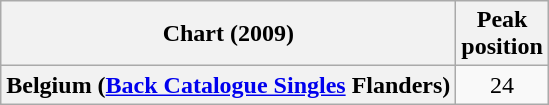<table class="wikitable plainrowheaders" style="text-align:center">
<tr>
<th>Chart (2009)</th>
<th>Peak<br>position</th>
</tr>
<tr>
<th scope="row">Belgium (<a href='#'>Back Catalogue Singles</a> Flanders)</th>
<td>24</td>
</tr>
</table>
